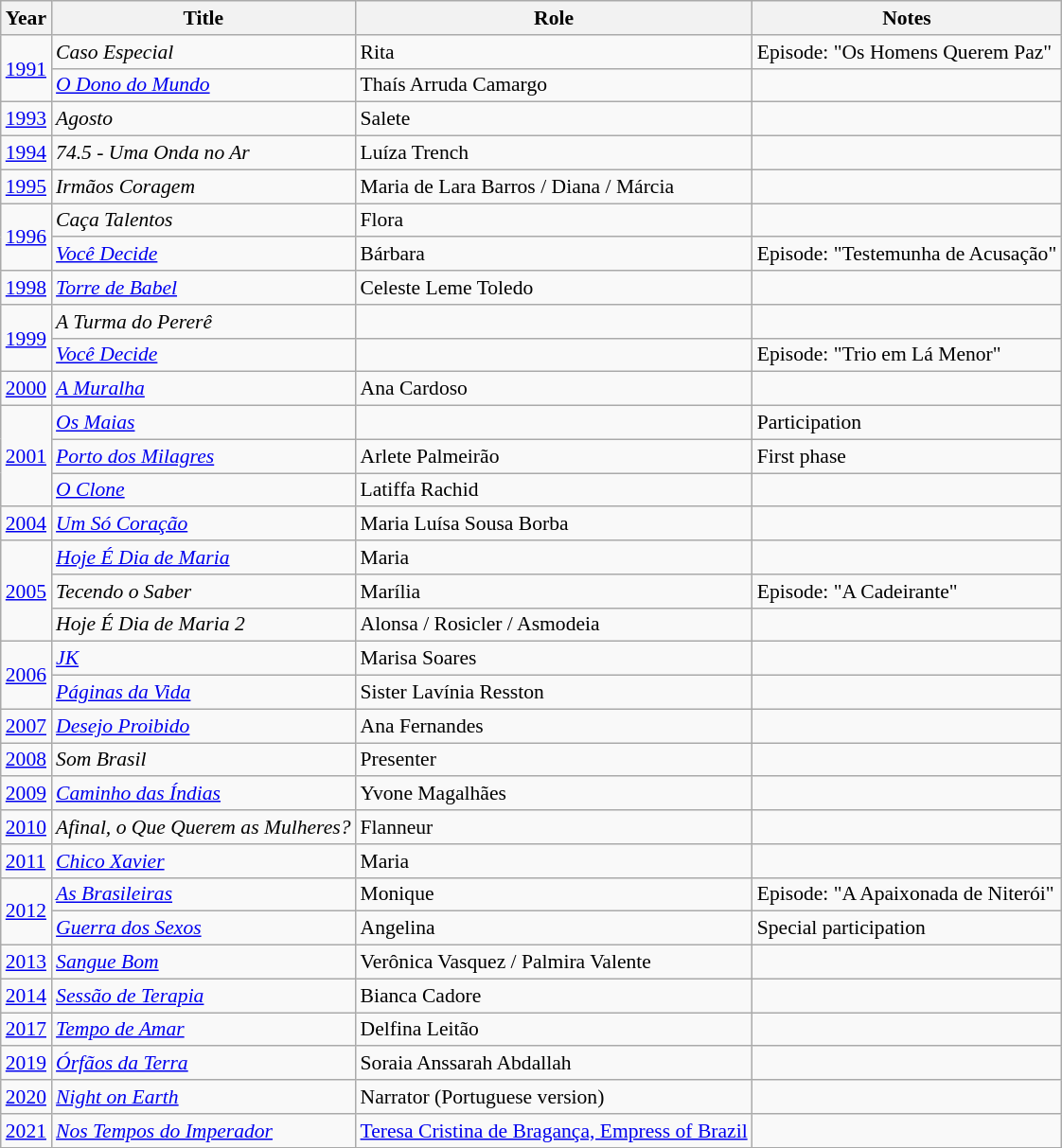<table class="wikitable" style="font-size: 90%;">
<tr>
<th>Year</th>
<th>Title</th>
<th>Role</th>
<th>Notes</th>
</tr>
<tr>
<td rowspan="2"><a href='#'>1991</a></td>
<td><em>Caso Especial</em></td>
<td>Rita</td>
<td>Episode: "Os Homens Querem Paz"</td>
</tr>
<tr>
<td><em><a href='#'>O Dono do Mundo</a></em></td>
<td>Thaís Arruda Camargo</td>
<td></td>
</tr>
<tr>
<td><a href='#'>1993</a></td>
<td><em>Agosto</em></td>
<td>Salete</td>
<td></td>
</tr>
<tr>
<td><a href='#'>1994</a></td>
<td><em>74.5 - Uma Onda no Ar</em></td>
<td>Luíza Trench</td>
<td></td>
</tr>
<tr>
<td><a href='#'>1995</a></td>
<td><em>Irmãos Coragem</em></td>
<td>Maria de Lara Barros / Diana / Márcia</td>
<td></td>
</tr>
<tr>
<td rowspan="2"><a href='#'>1996</a></td>
<td><em>Caça Talentos</em></td>
<td>Flora</td>
<td></td>
</tr>
<tr>
<td><em><a href='#'>Você Decide</a></em></td>
<td>Bárbara</td>
<td>Episode: "Testemunha de Acusação"</td>
</tr>
<tr>
<td><a href='#'>1998</a></td>
<td><em><a href='#'>Torre de Babel</a></em></td>
<td>Celeste Leme Toledo</td>
<td></td>
</tr>
<tr>
<td rowspan="2"><a href='#'>1999</a></td>
<td><em>A Turma do Pererê</em></td>
<td></td>
<td></td>
</tr>
<tr>
<td><em><a href='#'>Você Decide</a></em></td>
<td></td>
<td>Episode: "Trio em Lá Menor"</td>
</tr>
<tr>
<td><a href='#'>2000</a></td>
<td><em><a href='#'>A Muralha</a></em></td>
<td>Ana Cardoso</td>
<td></td>
</tr>
<tr>
<td rowspan="3"><a href='#'>2001</a></td>
<td><em><a href='#'>Os Maias</a></em></td>
<td></td>
<td>Participation</td>
</tr>
<tr>
<td><em><a href='#'>Porto dos Milagres</a></em></td>
<td>Arlete Palmeirão</td>
<td>First phase</td>
</tr>
<tr>
<td><em><a href='#'>O Clone</a></em></td>
<td>Latiffa Rachid</td>
<td></td>
</tr>
<tr>
<td><a href='#'>2004</a></td>
<td><em><a href='#'>Um Só Coração</a></em></td>
<td>Maria Luísa Sousa Borba</td>
<td></td>
</tr>
<tr>
<td rowspan="3"><a href='#'>2005</a></td>
<td><em><a href='#'>Hoje É Dia de Maria</a></em></td>
<td>Maria</td>
<td></td>
</tr>
<tr>
<td><em>Tecendo o Saber</em></td>
<td>Marília</td>
<td>Episode: "A Cadeirante"</td>
</tr>
<tr>
<td><em>Hoje É Dia de Maria 2</em></td>
<td>Alonsa / Rosicler / Asmodeia</td>
<td></td>
</tr>
<tr>
<td rowspan="2"><a href='#'>2006</a></td>
<td><em><a href='#'>JK</a></em></td>
<td>Marisa Soares</td>
<td></td>
</tr>
<tr>
<td><em><a href='#'>Páginas da Vida</a></em></td>
<td>Sister Lavínia Resston</td>
<td></td>
</tr>
<tr>
<td><a href='#'>2007</a></td>
<td><em><a href='#'>Desejo Proibido</a></em></td>
<td>Ana Fernandes</td>
<td></td>
</tr>
<tr>
<td><a href='#'>2008</a></td>
<td><em>Som Brasil</em></td>
<td>Presenter</td>
<td></td>
</tr>
<tr>
<td><a href='#'>2009</a></td>
<td><em><a href='#'>Caminho das Índias</a></em></td>
<td>Yvone Magalhães</td>
<td></td>
</tr>
<tr>
<td><a href='#'>2010</a></td>
<td><em>Afinal, o Que Querem as Mulheres?</em></td>
<td>Flanneur</td>
<td></td>
</tr>
<tr>
<td><a href='#'>2011</a></td>
<td><em><a href='#'>Chico Xavier</a></em></td>
<td>Maria</td>
<td></td>
</tr>
<tr>
<td rowspan="2"><a href='#'>2012</a></td>
<td><em><a href='#'>As Brasileiras</a></em></td>
<td>Monique</td>
<td>Episode: "A Apaixonada de Niterói"</td>
</tr>
<tr>
<td><em><a href='#'>Guerra dos Sexos</a></em></td>
<td>Angelina</td>
<td>Special participation</td>
</tr>
<tr>
<td><a href='#'>2013</a></td>
<td><em><a href='#'>Sangue Bom</a></em></td>
<td>Verônica Vasquez / Palmira Valente</td>
<td></td>
</tr>
<tr>
<td><a href='#'>2014</a></td>
<td><em><a href='#'>Sessão de Terapia</a></em></td>
<td>Bianca Cadore</td>
<td></td>
</tr>
<tr>
<td><a href='#'>2017</a></td>
<td><em><a href='#'>Tempo de Amar</a></em></td>
<td>Delfina Leitão</td>
<td></td>
</tr>
<tr>
<td><a href='#'>2019</a></td>
<td><em><a href='#'>Órfãos da Terra</a></em></td>
<td>Soraia Anssarah Abdallah</td>
<td></td>
</tr>
<tr>
<td><a href='#'>2020</a></td>
<td><em><a href='#'>Night on Earth</a></em></td>
<td>Narrator (Portuguese version)</td>
<td></td>
</tr>
<tr>
<td><a href='#'>2021</a></td>
<td><em><a href='#'>Nos Tempos do Imperador</a></em></td>
<td><a href='#'>Teresa Cristina de Bragança, Empress of Brazil</a></td>
<td></td>
</tr>
<tr>
</tr>
</table>
